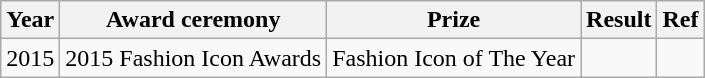<table class ="wikitable">
<tr>
<th>Year</th>
<th>Award ceremony</th>
<th>Prize</th>
<th>Result</th>
<th>Ref</th>
</tr>
<tr>
<td>2015</td>
<td>2015 Fashion Icon Awards</td>
<td>Fashion Icon of The Year</td>
<td></td>
<td></td>
</tr>
</table>
